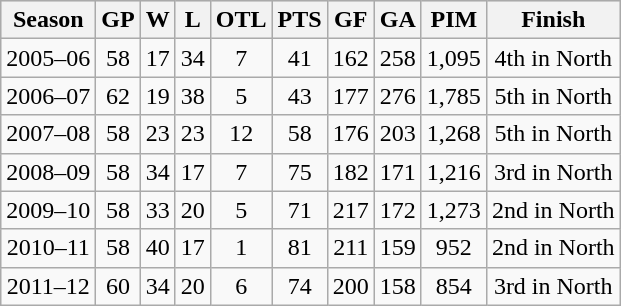<table class="wikitable" style="text-align:center">
<tr align="center" style="font-weight:bold; background-color:#dddddd;">
<th>Season</th>
<th>GP</th>
<th>W</th>
<th>L</th>
<th>OTL</th>
<th>PTS</th>
<th>GF</th>
<th>GA</th>
<th>PIM</th>
<th>Finish</th>
</tr>
<tr>
<td>2005–06</td>
<td>58</td>
<td>17</td>
<td>34</td>
<td>7</td>
<td>41</td>
<td>162</td>
<td>258</td>
<td>1,095</td>
<td>4th in North</td>
</tr>
<tr>
<td>2006–07</td>
<td>62</td>
<td>19</td>
<td>38</td>
<td>5</td>
<td>43</td>
<td>177</td>
<td>276</td>
<td>1,785</td>
<td>5th in North</td>
</tr>
<tr>
<td>2007–08</td>
<td>58</td>
<td>23</td>
<td>23</td>
<td>12</td>
<td>58</td>
<td>176</td>
<td>203</td>
<td>1,268</td>
<td>5th in North</td>
</tr>
<tr>
<td>2008–09</td>
<td>58</td>
<td>34</td>
<td>17</td>
<td>7</td>
<td>75</td>
<td>182</td>
<td>171</td>
<td>1,216</td>
<td>3rd in North</td>
</tr>
<tr>
<td>2009–10</td>
<td>58</td>
<td>33</td>
<td>20</td>
<td>5</td>
<td>71</td>
<td>217</td>
<td>172</td>
<td>1,273</td>
<td>2nd in North</td>
</tr>
<tr>
<td>2010–11</td>
<td>58</td>
<td>40</td>
<td>17</td>
<td>1</td>
<td>81</td>
<td>211</td>
<td>159</td>
<td>952</td>
<td>2nd in North</td>
</tr>
<tr>
<td>2011–12</td>
<td>60</td>
<td>34</td>
<td>20</td>
<td>6</td>
<td>74</td>
<td>200</td>
<td>158</td>
<td>854</td>
<td>3rd in North</td>
</tr>
</table>
